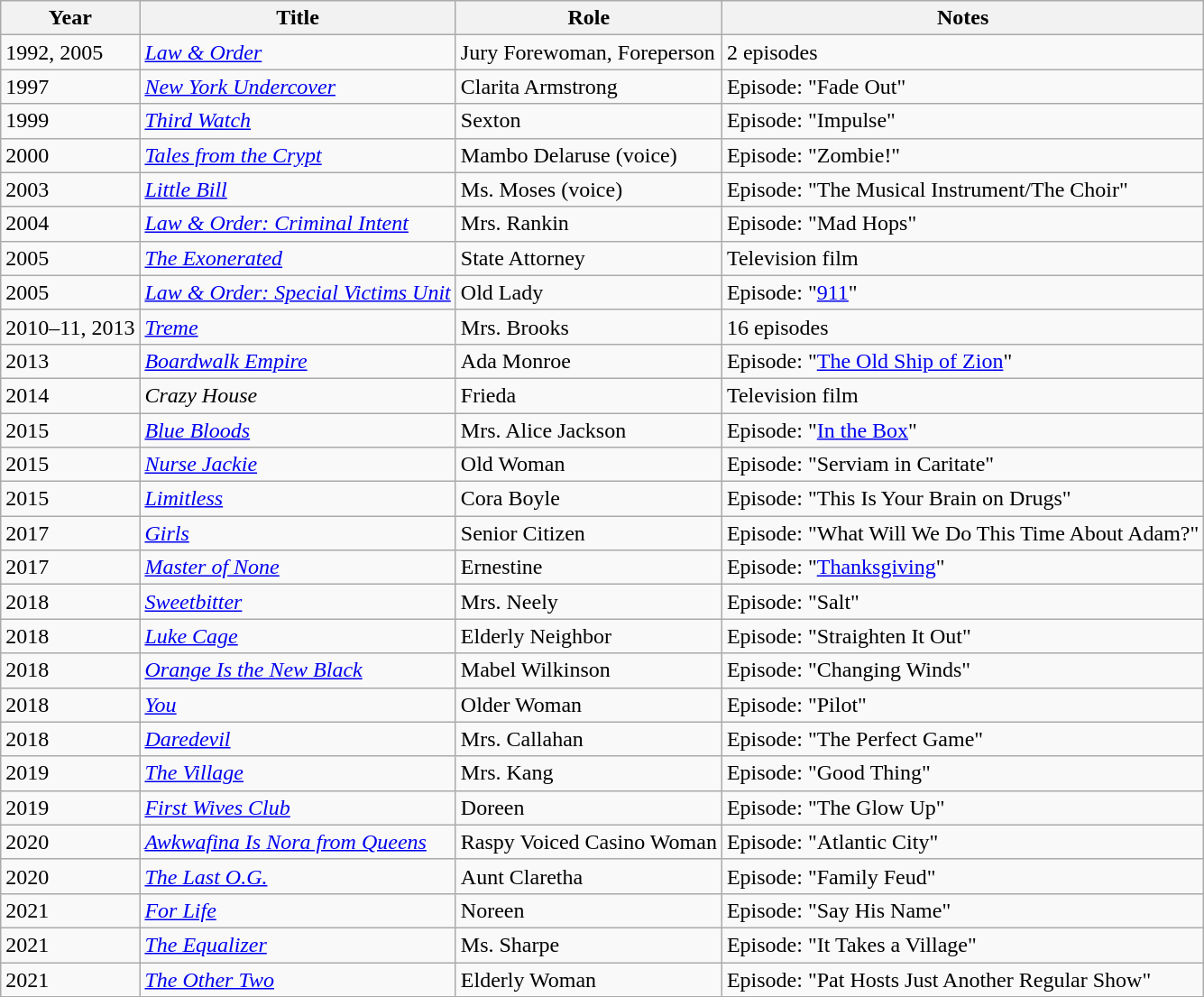<table class="wikitable sortable">
<tr>
<th scope="col">Year</th>
<th scope="col">Title</th>
<th scope="col">Role</th>
<th scope="col">Notes</th>
</tr>
<tr>
<td>1992, 2005</td>
<td scope="row"><em><a href='#'>Law & Order</a></em></td>
<td>Jury Forewoman, Foreperson</td>
<td>2 episodes</td>
</tr>
<tr>
<td>1997</td>
<td scope="row"><em><a href='#'>New York Undercover</a></em></td>
<td>Clarita Armstrong</td>
<td>Episode: "Fade Out"</td>
</tr>
<tr>
<td>1999</td>
<td scope="row"><em><a href='#'>Third Watch</a></em></td>
<td>Sexton</td>
<td>Episode: "Impulse"</td>
</tr>
<tr>
<td>2000</td>
<td scope="row"><em><a href='#'>Tales from the Crypt</a></em></td>
<td>Mambo Delaruse (voice)</td>
<td>Episode: "Zombie!"</td>
</tr>
<tr>
<td>2003</td>
<td scope="row"><em><a href='#'>Little Bill</a></em></td>
<td>Ms. Moses (voice)</td>
<td>Episode: "The Musical Instrument/The Choir"</td>
</tr>
<tr>
<td>2004</td>
<td scope="row"><em><a href='#'>Law & Order: Criminal Intent</a></em></td>
<td>Mrs. Rankin</td>
<td>Episode: "Mad Hops"</td>
</tr>
<tr>
<td>2005</td>
<td scope="row"><em><a href='#'>The Exonerated</a></em></td>
<td>State Attorney</td>
<td>Television film</td>
</tr>
<tr>
<td>2005</td>
<td scope="row"><em><a href='#'>Law & Order: Special Victims Unit</a></em></td>
<td>Old Lady</td>
<td>Episode: "<a href='#'>911</a>"</td>
</tr>
<tr>
<td>2010–11, 2013</td>
<td scope="row"><em><a href='#'>Treme</a></em></td>
<td>Mrs. Brooks</td>
<td>16 episodes</td>
</tr>
<tr>
<td>2013</td>
<td scope="row"><em><a href='#'>Boardwalk Empire</a></em></td>
<td>Ada Monroe</td>
<td>Episode: "<a href='#'>The Old Ship of Zion</a>"</td>
</tr>
<tr>
<td>2014</td>
<td scope="row"><em>Crazy House</em></td>
<td>Frieda</td>
<td>Television film</td>
</tr>
<tr>
<td>2015</td>
<td scope="row"><em><a href='#'>Blue Bloods</a></em></td>
<td>Mrs. Alice Jackson</td>
<td>Episode: "<a href='#'>In the Box</a>"</td>
</tr>
<tr>
<td>2015</td>
<td scope="row"><em><a href='#'>Nurse Jackie</a></em></td>
<td>Old Woman</td>
<td>Episode: "Serviam in Caritate"</td>
</tr>
<tr>
<td>2015</td>
<td scope="row"><em><a href='#'>Limitless</a></em></td>
<td>Cora Boyle</td>
<td>Episode: "This Is Your Brain on Drugs"</td>
</tr>
<tr>
<td>2017</td>
<td scope="row"><em><a href='#'>Girls</a></em></td>
<td>Senior Citizen</td>
<td>Episode: "What Will We Do This Time About Adam?"</td>
</tr>
<tr>
<td>2017</td>
<td scope="row"><em><a href='#'>Master of None</a></em></td>
<td>Ernestine</td>
<td>Episode: "<a href='#'>Thanksgiving</a>"</td>
</tr>
<tr>
<td>2018</td>
<td scope="row"><em><a href='#'>Sweetbitter</a></em></td>
<td>Mrs. Neely</td>
<td>Episode: "Salt"</td>
</tr>
<tr>
<td>2018</td>
<td scope="row"><em><a href='#'>Luke Cage</a></em></td>
<td>Elderly Neighbor</td>
<td>Episode: "Straighten It Out"</td>
</tr>
<tr>
<td>2018</td>
<td scope="row"><em><a href='#'>Orange Is the New Black</a></em></td>
<td>Mabel Wilkinson</td>
<td>Episode: "Changing Winds"</td>
</tr>
<tr>
<td>2018</td>
<td scope="row"><em><a href='#'>You</a></em></td>
<td>Older Woman</td>
<td>Episode: "Pilot"</td>
</tr>
<tr>
<td>2018</td>
<td scope="row"><em><a href='#'>Daredevil</a></em></td>
<td>Mrs. Callahan</td>
<td>Episode: "The Perfect Game"</td>
</tr>
<tr>
<td>2019</td>
<td scope="row"><em><a href='#'>The Village</a></em></td>
<td>Mrs. Kang</td>
<td>Episode: "Good Thing"</td>
</tr>
<tr>
<td>2019</td>
<td scope="row"><em><a href='#'>First Wives Club</a></em></td>
<td>Doreen</td>
<td>Episode: "The Glow Up"</td>
</tr>
<tr>
<td>2020</td>
<td scope="row"><em><a href='#'>Awkwafina Is Nora from Queens</a></em></td>
<td>Raspy Voiced Casino Woman</td>
<td>Episode: "Atlantic City"</td>
</tr>
<tr>
<td>2020</td>
<td scope="row"><em><a href='#'>The Last O.G.</a></em></td>
<td>Aunt Claretha</td>
<td>Episode: "Family Feud"</td>
</tr>
<tr>
<td>2021</td>
<td scope="row"><em><a href='#'>For Life</a></em></td>
<td>Noreen</td>
<td>Episode: "Say His Name"</td>
</tr>
<tr>
<td>2021</td>
<td scope="row"><em><a href='#'>The Equalizer</a></em></td>
<td>Ms. Sharpe</td>
<td>Episode: "It Takes a Village"</td>
</tr>
<tr>
<td>2021</td>
<td scope="row"><em><a href='#'>The Other Two</a></em></td>
<td>Elderly Woman</td>
<td>Episode: "Pat Hosts Just Another Regular Show"</td>
</tr>
</table>
